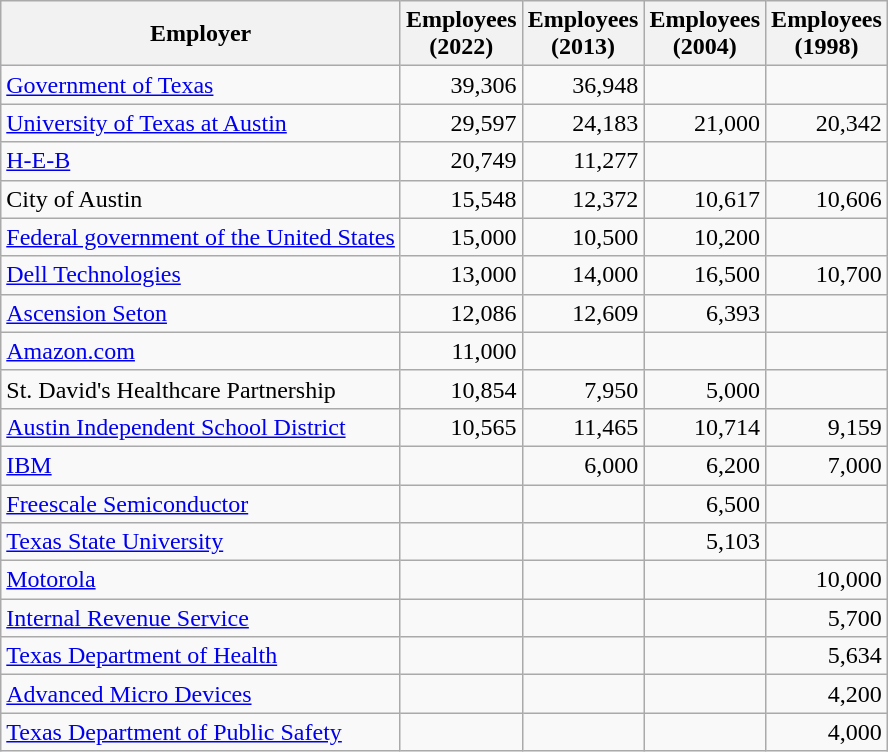<table class="wikitable sortable">
<tr>
<th>Employer</th>
<th>Employees<br>(2022)</th>
<th>Employees<br>(2013)</th>
<th>Employees<br>(2004)</th>
<th>Employees<br>(1998)</th>
</tr>
<tr>
<td><a href='#'>Government of Texas</a></td>
<td align=right>39,306</td>
<td align=right>36,948</td>
<td align=right></td>
<td align=right></td>
</tr>
<tr>
<td><a href='#'>University of Texas at Austin</a></td>
<td align=right>29,597</td>
<td align=right>24,183</td>
<td align=right>21,000</td>
<td align=right>20,342</td>
</tr>
<tr>
<td><a href='#'>H-E-B</a></td>
<td align=right>20,749</td>
<td align=right>11,277</td>
<td align=right></td>
<td align=right></td>
</tr>
<tr>
<td>City of Austin</td>
<td align=right>15,548</td>
<td align=right>12,372</td>
<td align=right>10,617</td>
<td align=right>10,606</td>
</tr>
<tr>
<td><a href='#'>Federal government of the United States</a></td>
<td align=right>15,000</td>
<td align=right>10,500</td>
<td align=right>10,200</td>
<td align=right></td>
</tr>
<tr>
<td><a href='#'>Dell Technologies</a></td>
<td align=right>13,000</td>
<td align=right>14,000</td>
<td align=right>16,500</td>
<td align=right>10,700</td>
</tr>
<tr>
<td><a href='#'>Ascension Seton</a></td>
<td align=right>12,086</td>
<td align=right>12,609</td>
<td align=right>6,393</td>
<td align=right></td>
</tr>
<tr>
<td><a href='#'>Amazon.com</a></td>
<td align=right>11,000</td>
<td align=right></td>
<td align=right></td>
<td align=right></td>
</tr>
<tr>
<td>St. David's Healthcare Partnership</td>
<td align=right>10,854</td>
<td align=right>7,950</td>
<td align=right>5,000</td>
<td align=right></td>
</tr>
<tr>
<td><a href='#'>Austin Independent School District</a></td>
<td align=right>10,565</td>
<td align=right>11,465</td>
<td align=right>10,714</td>
<td align=right>9,159</td>
</tr>
<tr>
<td><a href='#'>IBM</a></td>
<td align=right></td>
<td align=right>6,000</td>
<td align=right>6,200</td>
<td align=right>7,000</td>
</tr>
<tr>
<td><a href='#'>Freescale Semiconductor</a></td>
<td align=right></td>
<td align=right></td>
<td align=right>6,500</td>
<td align=right></td>
</tr>
<tr>
<td><a href='#'>Texas State University</a></td>
<td align=right></td>
<td align=right></td>
<td align=right>5,103</td>
<td align=right></td>
</tr>
<tr>
<td><a href='#'>Motorola</a></td>
<td align=right></td>
<td align=right></td>
<td align=right></td>
<td align=right>10,000</td>
</tr>
<tr>
<td><a href='#'>Internal Revenue Service</a></td>
<td align=right></td>
<td align=right></td>
<td align=right></td>
<td align=right>5,700</td>
</tr>
<tr>
<td><a href='#'>Texas Department of Health</a></td>
<td align=right></td>
<td align=right></td>
<td align=right></td>
<td align=right>5,634</td>
</tr>
<tr>
<td><a href='#'>Advanced Micro Devices</a></td>
<td align=right></td>
<td align=right></td>
<td align=right></td>
<td align=right>4,200</td>
</tr>
<tr>
<td><a href='#'>Texas Department of Public Safety</a></td>
<td align=right></td>
<td align=right></td>
<td align=right></td>
<td align=right>4,000</td>
</tr>
</table>
